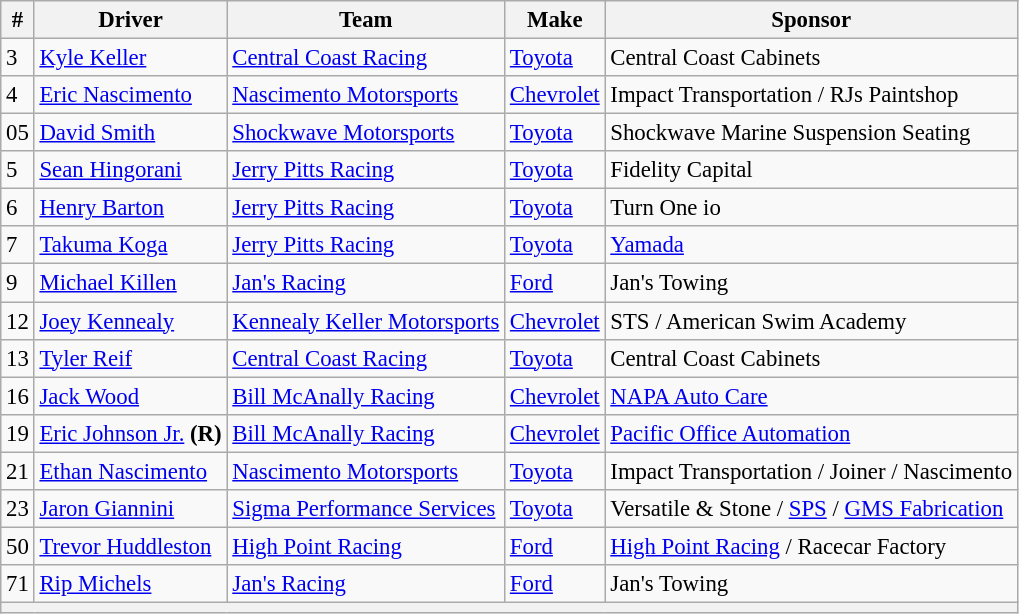<table class="wikitable" style="font-size: 95%;">
<tr>
<th>#</th>
<th>Driver</th>
<th>Team</th>
<th>Make</th>
<th>Sponsor</th>
</tr>
<tr>
<td>3</td>
<td><a href='#'>Kyle Keller</a></td>
<td><a href='#'>Central Coast Racing</a></td>
<td><a href='#'>Toyota</a></td>
<td nowrap="">Central Coast Cabinets</td>
</tr>
<tr>
<td>4</td>
<td><a href='#'>Eric Nascimento</a></td>
<td><a href='#'>Nascimento Motorsports</a></td>
<td><a href='#'>Chevrolet</a></td>
<td>Impact Transportation / RJs Paintshop</td>
</tr>
<tr>
<td>05</td>
<td><a href='#'>David Smith</a></td>
<td><a href='#'>Shockwave Motorsports</a></td>
<td><a href='#'>Toyota</a></td>
<td>Shockwave Marine Suspension Seating</td>
</tr>
<tr>
<td>5</td>
<td nowrap=""><a href='#'>Sean Hingorani</a></td>
<td><a href='#'>Jerry Pitts Racing</a></td>
<td><a href='#'>Toyota</a></td>
<td>Fidelity Capital</td>
</tr>
<tr>
<td>6</td>
<td><a href='#'>Henry Barton</a></td>
<td><a href='#'>Jerry Pitts Racing</a></td>
<td><a href='#'>Toyota</a></td>
<td>Turn One io</td>
</tr>
<tr>
<td>7</td>
<td><a href='#'>Takuma Koga</a></td>
<td><a href='#'>Jerry Pitts Racing</a></td>
<td><a href='#'>Toyota</a></td>
<td><a href='#'>Yamada</a></td>
</tr>
<tr>
<td>9</td>
<td><a href='#'>Michael Killen</a></td>
<td><a href='#'>Jan's Racing</a></td>
<td><a href='#'>Ford</a></td>
<td>Jan's Towing</td>
</tr>
<tr>
<td>12</td>
<td><a href='#'>Joey Kennealy</a></td>
<td nowrap=""><a href='#'>Kennealy Keller Motorsports</a></td>
<td><a href='#'>Chevrolet</a></td>
<td>STS / American Swim Academy</td>
</tr>
<tr>
<td>13</td>
<td><a href='#'>Tyler Reif</a></td>
<td><a href='#'>Central Coast Racing</a></td>
<td><a href='#'>Toyota</a></td>
<td>Central Coast Cabinets</td>
</tr>
<tr>
<td>16</td>
<td><a href='#'>Jack Wood</a></td>
<td><a href='#'>Bill McAnally Racing</a></td>
<td><a href='#'>Chevrolet</a></td>
<td><a href='#'>NAPA Auto Care</a></td>
</tr>
<tr>
<td>19</td>
<td><a href='#'>Eric Johnson Jr.</a> <strong>(R)</strong></td>
<td><a href='#'>Bill McAnally Racing</a></td>
<td><a href='#'>Chevrolet</a></td>
<td><a href='#'>Pacific Office Automation</a></td>
</tr>
<tr>
<td>21</td>
<td><a href='#'>Ethan Nascimento</a></td>
<td><a href='#'>Nascimento Motorsports</a></td>
<td><a href='#'>Toyota</a></td>
<td>Impact Transportation / Joiner / Nascimento</td>
</tr>
<tr>
<td>23</td>
<td><a href='#'>Jaron Giannini</a></td>
<td><a href='#'>Sigma Performance Services</a></td>
<td><a href='#'>Toyota</a></td>
<td>Versatile & Stone / <a href='#'>SPS</a> / <a href='#'>GMS Fabrication</a></td>
</tr>
<tr>
<td>50</td>
<td><a href='#'>Trevor Huddleston</a></td>
<td><a href='#'>High Point Racing</a></td>
<td><a href='#'>Ford</a></td>
<td><a href='#'>High Point Racing</a> / Racecar Factory</td>
</tr>
<tr>
<td>71</td>
<td><a href='#'>Rip Michels</a></td>
<td><a href='#'>Jan's Racing</a></td>
<td><a href='#'>Ford</a></td>
<td>Jan's Towing</td>
</tr>
<tr>
<th colspan="5"></th>
</tr>
</table>
